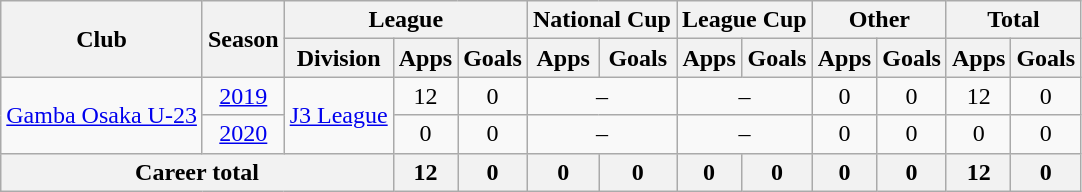<table class="wikitable" style="text-align: center">
<tr>
<th rowspan="2">Club</th>
<th rowspan="2">Season</th>
<th colspan="3">League</th>
<th colspan="2">National Cup</th>
<th colspan="2">League Cup</th>
<th colspan="2">Other</th>
<th colspan="2">Total</th>
</tr>
<tr>
<th>Division</th>
<th>Apps</th>
<th>Goals</th>
<th>Apps</th>
<th>Goals</th>
<th>Apps</th>
<th>Goals</th>
<th>Apps</th>
<th>Goals</th>
<th>Apps</th>
<th>Goals</th>
</tr>
<tr>
<td rowspan="2"><a href='#'>Gamba Osaka U-23</a></td>
<td><a href='#'>2019</a></td>
<td rowspan="2"><a href='#'>J3 League</a></td>
<td>12</td>
<td>0</td>
<td colspan="2">–</td>
<td colspan="2">–</td>
<td>0</td>
<td>0</td>
<td>12</td>
<td>0</td>
</tr>
<tr>
<td><a href='#'>2020</a></td>
<td>0</td>
<td>0</td>
<td colspan="2">–</td>
<td colspan="2">–</td>
<td>0</td>
<td>0</td>
<td>0</td>
<td>0</td>
</tr>
<tr>
<th colspan=3>Career total</th>
<th>12</th>
<th>0</th>
<th>0</th>
<th>0</th>
<th>0</th>
<th>0</th>
<th>0</th>
<th>0</th>
<th>12</th>
<th>0</th>
</tr>
</table>
